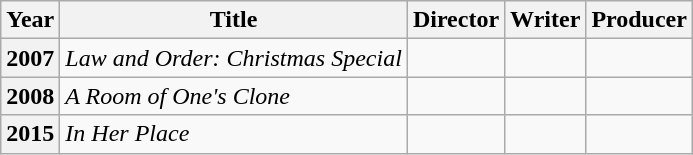<table class="wikitable plainrowheaders">
<tr>
<th scope="col">Year</th>
<th scope="col">Title</th>
<th scope="col">Director</th>
<th scope="col">Writer</th>
<th scope="col">Producer</th>
</tr>
<tr>
<th scope=row>2007</th>
<td><em>Law and Order: Christmas Special</em></td>
<td></td>
<td></td>
<td></td>
</tr>
<tr>
<th scope=row>2008</th>
<td><em>A Room of One's Clone</em></td>
<td></td>
<td></td>
<td></td>
</tr>
<tr>
<th scope=row>2015</th>
<td><em>In Her Place</em></td>
<td></td>
<td></td>
<td></td>
</tr>
</table>
